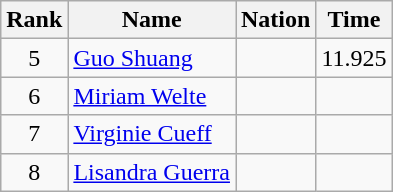<table class="wikitable sortable" style="text-align:center">
<tr>
<th>Rank</th>
<th>Name</th>
<th>Nation</th>
<th>Time</th>
</tr>
<tr>
<td>5</td>
<td align=left><a href='#'>Guo Shuang</a></td>
<td align=left></td>
<td>11.925</td>
</tr>
<tr>
<td>6</td>
<td align=left><a href='#'>Miriam Welte</a></td>
<td align=left></td>
<td></td>
</tr>
<tr>
<td>7</td>
<td align=left><a href='#'>Virginie Cueff</a></td>
<td align=left></td>
<td></td>
</tr>
<tr>
<td>8</td>
<td align=left><a href='#'>Lisandra Guerra</a></td>
<td align=left></td>
<td></td>
</tr>
</table>
